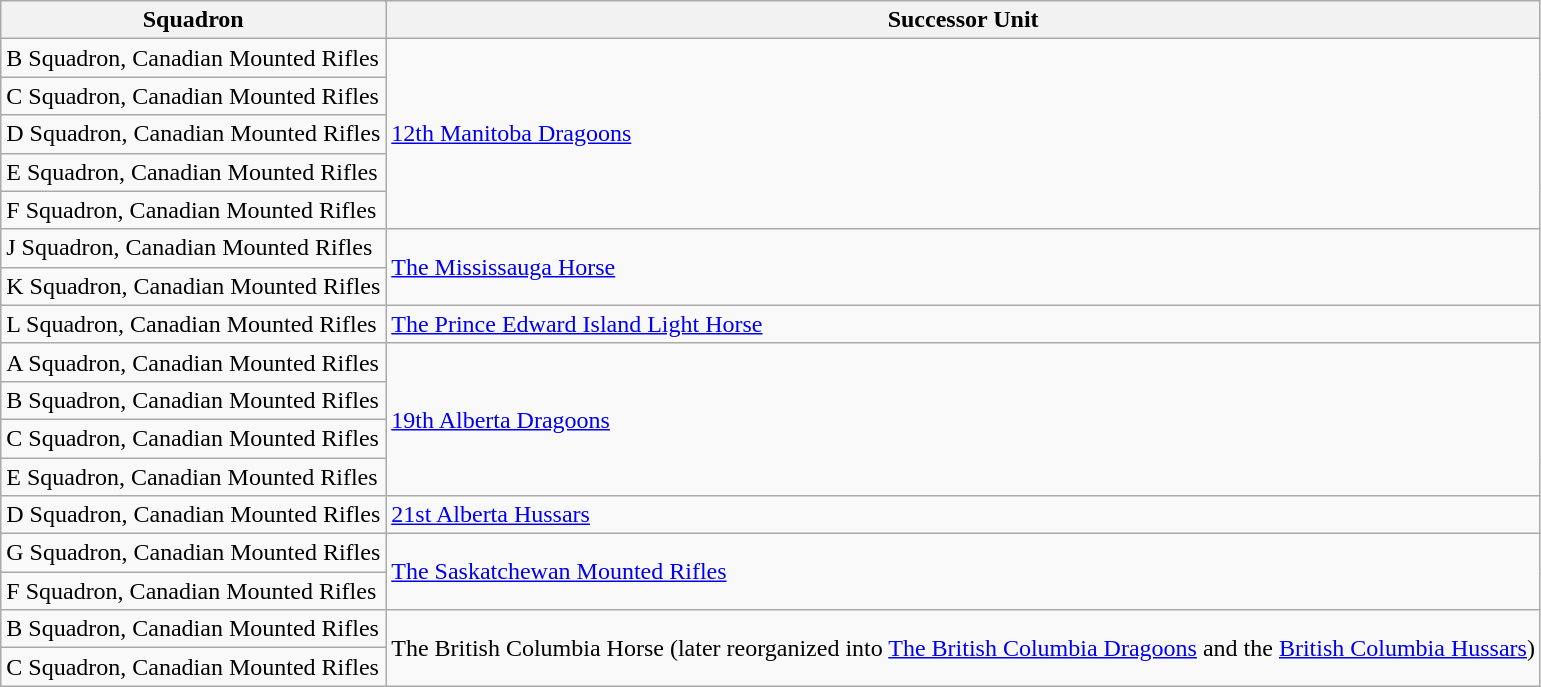<table class="wikitable">
<tr>
<th>Squadron</th>
<th>Successor Unit</th>
</tr>
<tr>
<td>B Squadron, Canadian Mounted Rifles</td>
<td rowspan="5"><a href='#'>12th Manitoba Dragoons</a></td>
</tr>
<tr>
<td>C Squadron, Canadian Mounted Rifles</td>
</tr>
<tr>
<td>D Squadron, Canadian Mounted Rifles</td>
</tr>
<tr>
<td>E Squadron, Canadian Mounted Rifles</td>
</tr>
<tr>
<td>F Squadron, Canadian Mounted Rifles</td>
</tr>
<tr>
<td>J Squadron, Canadian Mounted Rifles</td>
<td rowspan="2"><a href='#'>The Mississauga Horse</a></td>
</tr>
<tr>
<td>K Squadron, Canadian Mounted Rifles</td>
</tr>
<tr>
<td>L Squadron, Canadian Mounted Rifles</td>
<td><a href='#'>The Prince Edward Island Light Horse</a></td>
</tr>
<tr>
<td>A Squadron, Canadian Mounted Rifles</td>
<td rowspan="4"><a href='#'>19th Alberta Dragoons</a></td>
</tr>
<tr>
<td>B Squadron, Canadian Mounted Rifles</td>
</tr>
<tr>
<td>C Squadron, Canadian Mounted Rifles</td>
</tr>
<tr>
<td>E Squadron, Canadian Mounted Rifles</td>
</tr>
<tr>
<td>D Squadron, Canadian Mounted Rifles</td>
<td><a href='#'>21st Alberta Hussars</a></td>
</tr>
<tr>
<td>G Squadron, Canadian Mounted Rifles</td>
<td rowspan="2"><a href='#'>The Saskatchewan Mounted Rifles</a></td>
</tr>
<tr>
<td>F Squadron, Canadian Mounted Rifles</td>
</tr>
<tr>
<td>B Squadron, Canadian Mounted Rifles</td>
<td rowspan="2">The British Columbia Horse (later reorganized into <a href='#'>The British Columbia Dragoons</a> and the <a href='#'>British Columbia Hussars</a>)</td>
</tr>
<tr>
<td>C Squadron, Canadian Mounted Rifles</td>
</tr>
</table>
